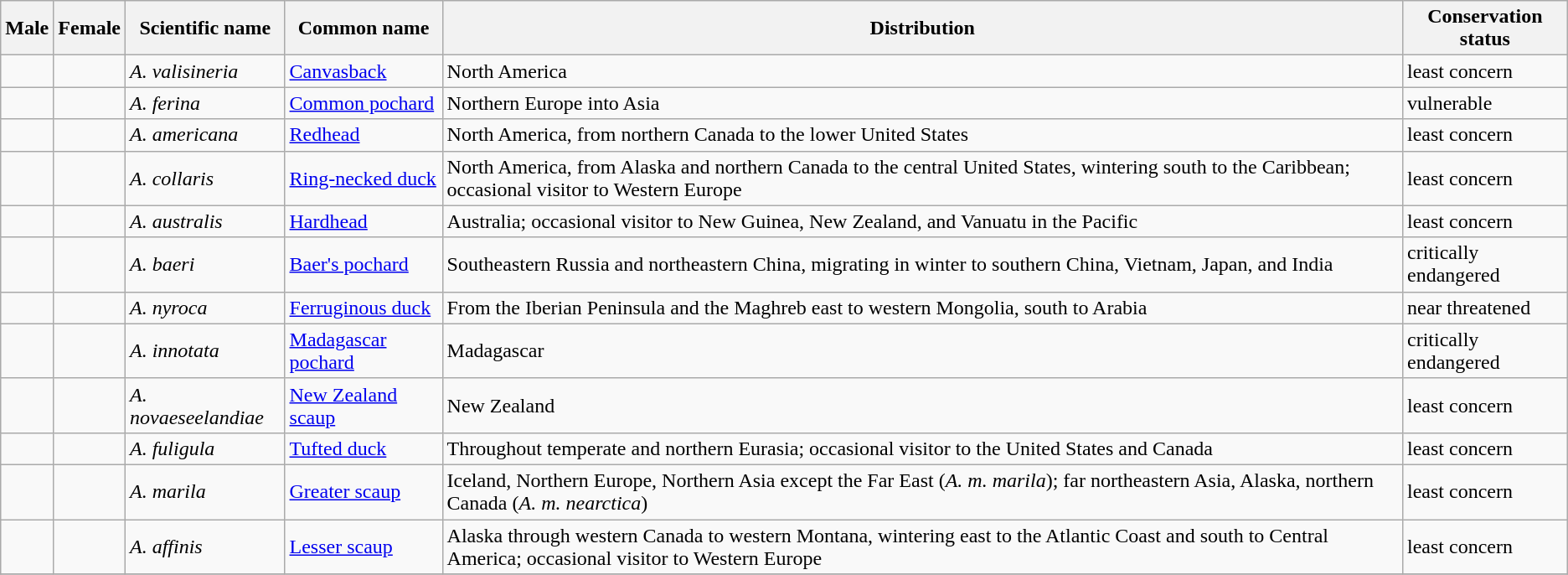<table class="wikitable sortable">
<tr>
<th class=unsortable>Male</th>
<th>Female</th>
<th>Scientific name</th>
<th>Common name</th>
<th>Distribution</th>
<th>Conservation status</th>
</tr>
<tr>
<td></td>
<td></td>
<td><em>A. valisineria</em></td>
<td><a href='#'>Canvasback</a></td>
<td>North America</td>
<td>least concern</td>
</tr>
<tr>
<td></td>
<td></td>
<td><em>A. ferina</em></td>
<td><a href='#'>Common pochard</a></td>
<td>Northern Europe into Asia</td>
<td>vulnerable</td>
</tr>
<tr>
<td></td>
<td></td>
<td><em>A. americana</em></td>
<td><a href='#'>Redhead</a></td>
<td>North America, from northern Canada to the lower United States</td>
<td>least concern</td>
</tr>
<tr>
<td></td>
<td></td>
<td><em>A. collaris</em></td>
<td><a href='#'>Ring-necked duck</a></td>
<td>North America, from Alaska and northern Canada to the central United States, wintering south to the Caribbean; occasional visitor to Western Europe</td>
<td>least concern</td>
</tr>
<tr>
<td></td>
<td></td>
<td><em>A. australis</em></td>
<td><a href='#'>Hardhead</a></td>
<td>Australia; occasional visitor to New Guinea, New Zealand, and Vanuatu in the Pacific</td>
<td>least concern</td>
</tr>
<tr>
<td></td>
<td></td>
<td><em>A. baeri</em></td>
<td><a href='#'>Baer's pochard</a></td>
<td>Southeastern Russia and northeastern China, migrating in winter to southern China, Vietnam, Japan, and India</td>
<td>critically endangered</td>
</tr>
<tr>
<td></td>
<td></td>
<td><em>A. nyroca</em></td>
<td><a href='#'>Ferruginous duck</a></td>
<td>From the Iberian Peninsula and the Maghreb east to western Mongolia, south to Arabia</td>
<td>near threatened</td>
</tr>
<tr>
<td></td>
<td></td>
<td><em>A. innotata</em></td>
<td><a href='#'>Madagascar pochard</a></td>
<td>Madagascar</td>
<td>critically endangered</td>
</tr>
<tr>
<td></td>
<td></td>
<td><em>A. novaeseelandiae</em></td>
<td><a href='#'>New Zealand scaup</a></td>
<td>New Zealand</td>
<td>least concern</td>
</tr>
<tr>
<td></td>
<td></td>
<td><em>A. fuligula</em></td>
<td><a href='#'>Tufted duck</a></td>
<td>Throughout temperate and northern Eurasia; occasional visitor to the United States and Canada</td>
<td>least concern</td>
</tr>
<tr>
<td></td>
<td></td>
<td><em>A. marila</em></td>
<td><a href='#'>Greater scaup</a></td>
<td>Iceland, Northern Europe, Northern Asia except the Far East (<em>A. m. marila</em>); far northeastern Asia, Alaska, northern Canada (<em>A. m. nearctica</em>)</td>
<td>least concern</td>
</tr>
<tr>
<td></td>
<td></td>
<td><em>A. affinis</em></td>
<td><a href='#'>Lesser scaup</a></td>
<td>Alaska through western Canada to western Montana, wintering east to the Atlantic Coast and south to Central America; occasional visitor to Western Europe</td>
<td>least concern</td>
</tr>
<tr>
</tr>
</table>
